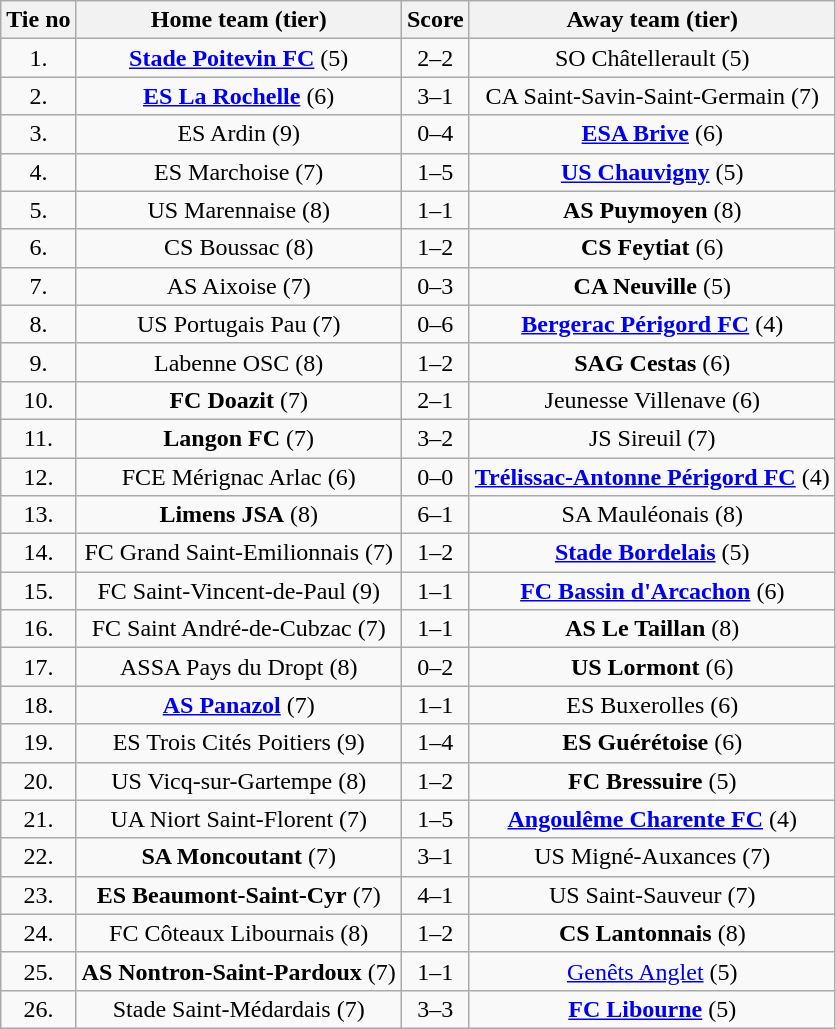<table class="wikitable" style="text-align: center">
<tr>
<th>Tie no</th>
<th>Home team (tier)</th>
<th>Score</th>
<th>Away team (tier)</th>
</tr>
<tr>
<td>1.</td>
<td><strong><a href='#'>Stade Poitevin FC</a></strong> (5)</td>
<td>2–2 </td>
<td>SO Châtellerault (5)</td>
</tr>
<tr>
<td>2.</td>
<td><strong><a href='#'>ES La Rochelle</a></strong> (6)</td>
<td>3–1</td>
<td>CA Saint-Savin-Saint-Germain (7)</td>
</tr>
<tr>
<td>3.</td>
<td>ES Ardin (9)</td>
<td>0–4</td>
<td><strong><a href='#'>ESA Brive</a></strong> (6)</td>
</tr>
<tr>
<td>4.</td>
<td>ES Marchoise (7)</td>
<td>1–5</td>
<td><strong><a href='#'>US Chauvigny</a></strong> (5)</td>
</tr>
<tr>
<td>5.</td>
<td>US Marennaise (8)</td>
<td>1–1 </td>
<td><strong>AS Puymoyen</strong> (8)</td>
</tr>
<tr>
<td>6.</td>
<td>CS Boussac (8)</td>
<td>1–2</td>
<td><strong>CS Feytiat</strong> (6)</td>
</tr>
<tr>
<td>7.</td>
<td>AS Aixoise (7)</td>
<td>0–3</td>
<td><strong>CA Neuville</strong> (5)</td>
</tr>
<tr>
<td>8.</td>
<td>US Portugais Pau (7)</td>
<td>0–6</td>
<td><strong><a href='#'>Bergerac Périgord FC</a></strong> (4)</td>
</tr>
<tr>
<td>9.</td>
<td>Labenne OSC (8)</td>
<td>1–2</td>
<td><strong>SAG Cestas</strong> (6)</td>
</tr>
<tr>
<td>10.</td>
<td><strong>FC Doazit</strong> (7)</td>
<td>2–1</td>
<td>Jeunesse Villenave (6)</td>
</tr>
<tr>
<td>11.</td>
<td><strong>Langon FC</strong> (7)</td>
<td>3–2</td>
<td>JS Sireuil (7)</td>
</tr>
<tr>
<td>12.</td>
<td>FCE Mérignac Arlac (6)</td>
<td>0–0 </td>
<td><strong><a href='#'>Trélissac-Antonne Périgord FC</a></strong> (4)</td>
</tr>
<tr>
<td>13.</td>
<td><strong>Limens JSA</strong> (8)</td>
<td>6–1</td>
<td>SA Mauléonais (8)</td>
</tr>
<tr>
<td>14.</td>
<td>FC Grand Saint-Emilionnais (7)</td>
<td>1–2</td>
<td><strong><a href='#'>Stade Bordelais</a></strong> (5)</td>
</tr>
<tr>
<td>15.</td>
<td>FC Saint-Vincent-de-Paul (9)</td>
<td>1–1 </td>
<td><strong><a href='#'>FC Bassin d'Arcachon</a></strong> (6)</td>
</tr>
<tr>
<td>16.</td>
<td>FC Saint André-de-Cubzac (7)</td>
<td>1–1 </td>
<td><strong>AS Le Taillan</strong> (8)</td>
</tr>
<tr>
<td>17.</td>
<td>ASSA Pays du Dropt (8)</td>
<td>0–2</td>
<td><strong>US Lormont</strong> (6)</td>
</tr>
<tr>
<td>18.</td>
<td><strong><a href='#'>AS Panazol</a></strong> (7)</td>
<td>1–1 </td>
<td>ES Buxerolles (6)</td>
</tr>
<tr>
<td>19.</td>
<td>ES Trois Cités Poitiers (9)</td>
<td>1–4</td>
<td><strong>ES Guérétoise</strong> (6)</td>
</tr>
<tr>
<td>20.</td>
<td>US Vicq-sur-Gartempe (8)</td>
<td>1–2</td>
<td><strong>FC Bressuire</strong> (5)</td>
</tr>
<tr>
<td>21.</td>
<td>UA Niort Saint-Florent (7)</td>
<td>1–5</td>
<td><strong><a href='#'>Angoulême Charente FC</a></strong> (4)</td>
</tr>
<tr>
<td>22.</td>
<td><strong>SA Moncoutant</strong> (7)</td>
<td>3–1</td>
<td>US Migné-Auxances (7)</td>
</tr>
<tr>
<td>23.</td>
<td><strong>ES Beaumont-Saint-Cyr</strong> (7)</td>
<td>4–1</td>
<td>US Saint-Sauveur (7)</td>
</tr>
<tr>
<td>24.</td>
<td>FC Côteaux Libournais (8)</td>
<td>1–2</td>
<td><strong>CS Lantonnais</strong> (8)</td>
</tr>
<tr>
<td>25.</td>
<td><strong>AS Nontron-Saint-Pardoux</strong> (7)</td>
<td>1–1 </td>
<td><a href='#'>Genêts Anglet</a> (5)</td>
</tr>
<tr>
<td>26.</td>
<td>Stade Saint-Médardais (7)</td>
<td>3–3 </td>
<td><strong><a href='#'>FC Libourne</a></strong> (5)</td>
</tr>
</table>
